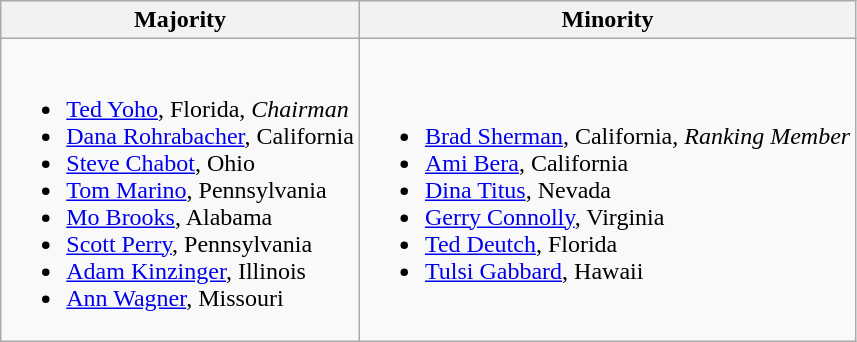<table class=wikitable>
<tr>
<th>Majority</th>
<th>Minority</th>
</tr>
<tr>
<td><br><ul><li><a href='#'>Ted Yoho</a>, Florida, <em>Chairman</em></li><li><a href='#'>Dana Rohrabacher</a>, California</li><li><a href='#'>Steve Chabot</a>,  Ohio</li><li><a href='#'>Tom Marino</a>, Pennsylvania</li><li><a href='#'>Mo Brooks</a>, Alabama</li><li><a href='#'>Scott Perry</a>, Pennsylvania</li><li><a href='#'>Adam Kinzinger</a>, Illinois</li><li><a href='#'>Ann Wagner</a>, Missouri</li></ul></td>
<td><br><ul><li><a href='#'>Brad Sherman</a>, California, <em>Ranking Member</em></li><li><a href='#'>Ami Bera</a>, California</li><li><a href='#'>Dina Titus</a>, Nevada</li><li><a href='#'>Gerry Connolly</a>, Virginia</li><li><a href='#'>Ted Deutch</a>, Florida</li><li><a href='#'>Tulsi Gabbard</a>, Hawaii</li></ul></td>
</tr>
</table>
